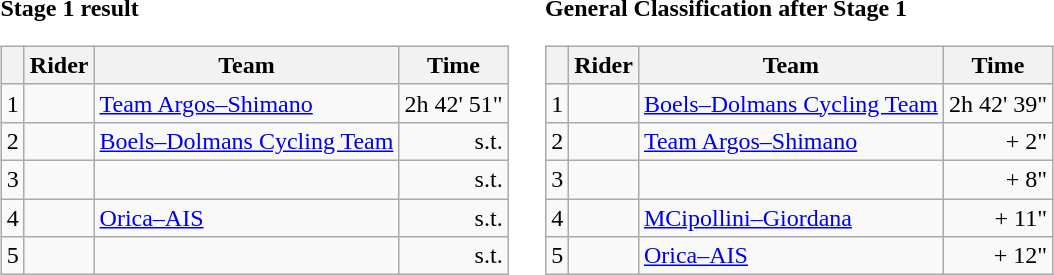<table>
<tr>
<td><strong>Stage 1 result</strong><br><table class="wikitable">
<tr>
<th></th>
<th>Rider</th>
<th>Team</th>
<th>Time</th>
</tr>
<tr>
<td>1</td>
<td></td>
<td><a href='#'>Team Argos–Shimano</a></td>
<td align="right">2h 42' 51"</td>
</tr>
<tr>
<td>2</td>
<td></td>
<td><a href='#'>Boels–Dolmans Cycling Team</a></td>
<td align="right">s.t.</td>
</tr>
<tr>
<td>3</td>
<td></td>
<td></td>
<td align="right">s.t.</td>
</tr>
<tr>
<td>4</td>
<td></td>
<td><a href='#'>Orica–AIS</a></td>
<td align="right">s.t.</td>
</tr>
<tr>
<td>5</td>
<td></td>
<td></td>
<td align="right">s.t.</td>
</tr>
</table>
</td>
<td></td>
<td><strong>General Classification after Stage 1</strong><br><table class="wikitable">
<tr>
<th></th>
<th>Rider</th>
<th>Team</th>
<th>Time</th>
</tr>
<tr>
<td>1</td>
<td> </td>
<td><a href='#'>Boels–Dolmans Cycling Team</a></td>
<td align="right">2h 42' 39"</td>
</tr>
<tr>
<td>2</td>
<td> </td>
<td><a href='#'>Team Argos–Shimano</a></td>
<td align="right">+ 2"</td>
</tr>
<tr>
<td>3</td>
<td></td>
<td></td>
<td align="right">+ 8"</td>
</tr>
<tr>
<td>4</td>
<td></td>
<td><a href='#'>MCipollini–Giordana</a></td>
<td align="right">+ 11"</td>
</tr>
<tr>
<td>5</td>
<td> </td>
<td><a href='#'>Orica–AIS</a></td>
<td align="right">+ 12"</td>
</tr>
</table>
</td>
</tr>
</table>
